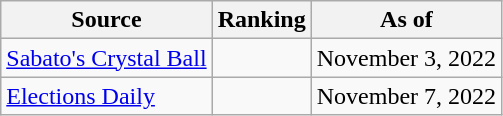<table class="wikitable" style="text-align:center">
<tr>
<th>Source</th>
<th>Ranking</th>
<th>As of</th>
</tr>
<tr>
<td align=left><a href='#'>Sabato's Crystal Ball</a></td>
<td></td>
<td>November 3, 2022</td>
</tr>
<tr>
<td align="left"><a href='#'>Elections Daily</a></td>
<td></td>
<td>November 7, 2022</td>
</tr>
</table>
